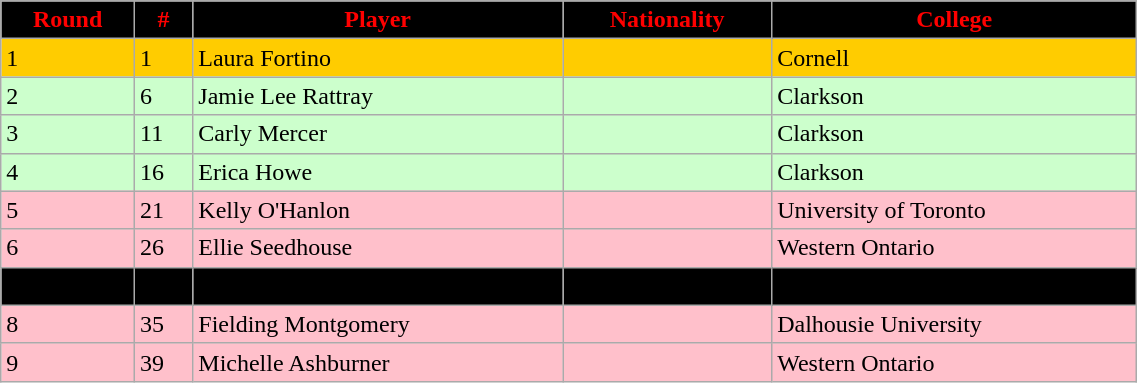<table class="wikitable" width="60%">
<tr align="center"  style="background:black;color:red;">
<td><strong>Round</strong></td>
<td><strong>#</strong></td>
<td><strong>Player</strong></td>
<td><strong>Nationality</strong></td>
<td><strong>College</strong></td>
</tr>
<tr bgcolor="#FFCC00">
<td>1</td>
<td>1</td>
<td>Laura Fortino</td>
<td></td>
<td>Cornell</td>
</tr>
<tr bgcolor="#CCFFCC">
<td>2</td>
<td>6</td>
<td>Jamie Lee Rattray</td>
<td></td>
<td>Clarkson</td>
</tr>
<tr bgcolor="#CCFFCC">
<td>3</td>
<td>11</td>
<td>Carly Mercer</td>
<td></td>
<td>Clarkson</td>
</tr>
<tr bgcolor="#CCFFCC">
<td>4</td>
<td>16</td>
<td>Erica Howe</td>
<td></td>
<td>Clarkson</td>
</tr>
<tr bgcolor="pink">
<td>5</td>
<td>21</td>
<td>Kelly O'Hanlon</td>
<td></td>
<td>University of Toronto</td>
</tr>
<tr bgcolor="pink">
<td>6</td>
<td>26</td>
<td>Ellie Seedhouse</td>
<td></td>
<td>Western Ontario</td>
</tr>
<tr bgcolor=" ">
<td>7</td>
<td>31</td>
<td>Jennifer Ward</td>
<td></td>
<td></td>
</tr>
<tr bgcolor="pink">
<td>8</td>
<td>35</td>
<td>Fielding Montgomery</td>
<td></td>
<td>Dalhousie University</td>
</tr>
<tr bgcolor="pink">
<td>9</td>
<td>39</td>
<td>Michelle Ashburner</td>
<td></td>
<td>Western Ontario</td>
</tr>
</table>
